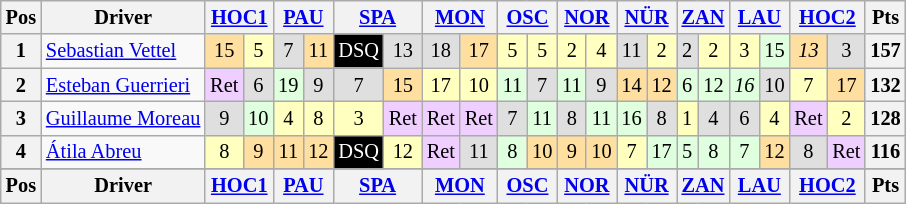<table class="wikitable" style="font-size: 85%; text-align:center">
<tr valign="top">
<th valign="middle">Pos</th>
<th valign="middle">Driver</th>
<th colspan=2><a href='#'>HOC1</a><br></th>
<th colspan=2><a href='#'>PAU</a><br></th>
<th colspan=2><a href='#'>SPA</a><br></th>
<th colspan=2><a href='#'>MON</a><br></th>
<th colspan=2><a href='#'>OSC</a><br></th>
<th colspan=2><a href='#'>NOR</a><br></th>
<th colspan=2><a href='#'>NÜR</a><br></th>
<th colspan=2><a href='#'>ZAN</a><br></th>
<th colspan=2><a href='#'>LAU</a><br></th>
<th colspan=2><a href='#'>HOC2</a><br></th>
<th>Pts</th>
</tr>
<tr>
<th>1</th>
<td align="left"> <a href='#'>Sebastian Vettel</a></td>
<td style="background:#FFDF9F;">15</td>
<td style="background:#FFFFBF;">5</td>
<td style="background:#DFDFDF;">7</td>
<td style="background:#FFDF9F;">11</td>
<td style="background:#000000; color:white">DSQ</td>
<td style="background:#DFDFDF;">13</td>
<td style="background:#DFDFDF;">18</td>
<td style="background:#FFDF9F;">17</td>
<td style="background:#FFFFBF;">5</td>
<td style="background:#FFFFBF;">5</td>
<td style="background:#FFFFBF;">2</td>
<td style="background:#FFFFBF;">4</td>
<td style="background:#DFDFDF;">11</td>
<td style="background:#FFFFBF;">2</td>
<td style="background:#DFDFDF;">2</td>
<td style="background:#FFFFBF;">2</td>
<td style="background:#FFFFBF;">3</td>
<td style="background:#DFFFDF;">15</td>
<td style="background:#FFDF9F;"><em>13</em></td>
<td style="background:#DFDFDF;">3</td>
<th>157</th>
</tr>
<tr>
<th>2</th>
<td align="left"> <a href='#'>Esteban Guerrieri</a></td>
<td style="background:#EFCFFF;">Ret</td>
<td style="background:#DFDFDF;">6</td>
<td style="background:#DFFFDF;">19</td>
<td style="background:#DFDFDF;">9</td>
<td style="background:#DFDFDF;">7</td>
<td style="background:#FFDF9F;">15</td>
<td style="background:#FFFFBF;">17</td>
<td style="background:#FFFFBF;">10</td>
<td style="background:#DFFFDF;">11</td>
<td style="background:#DFDFDF;">7</td>
<td style="background:#DFFFDF;">11</td>
<td style="background:#DFDFDF;">9</td>
<td style="background:#FFDF9F;">14</td>
<td style="background:#FFDF9F;">12</td>
<td style="background:#DFFFDF;">6</td>
<td style="background:#DFFFDF;">12</td>
<td style="background:#DFFFDF;"><em>16</em></td>
<td style="background:#DFDFDF;">10</td>
<td style="background:#FFFFBF;">7</td>
<td style="background:#FFDF9F;">17</td>
<th>132</th>
</tr>
<tr>
<th>3</th>
<td align="left" nowrap> <a href='#'>Guillaume Moreau</a></td>
<td style="background:#DFDFDF;">9</td>
<td style="background:#DFFFDF;">10</td>
<td style="background:#FFFFBF;">4</td>
<td style="background:#FFFFBF;">8</td>
<td style="background:#FFFFBF;">3</td>
<td style="background:#EFCFFF;">Ret</td>
<td style="background:#EFCFFF;">Ret</td>
<td style="background:#EFCFFF;">Ret</td>
<td style="background:#DFDFDF;">7</td>
<td style="background:#DFFFDF;">11</td>
<td style="background:#DFDFDF;">8</td>
<td style="background:#DFFFDF;">11</td>
<td style="background:#DFFFDF;">16</td>
<td style="background:#DFDFDF;">8</td>
<td style="background:#FFFFBF;">1</td>
<td style="background:#DFDFDF;">4</td>
<td style="background:#DFDFDF;">6</td>
<td style="background:#FFFFBF;">4</td>
<td style="background:#EFCFFF;">Ret</td>
<td style="background:#FFFFBF;">2</td>
<th>128</th>
</tr>
<tr>
<th>4</th>
<td align="left"> <a href='#'>Átila Abreu</a></td>
<td style="background:#FFFFBF;">8</td>
<td style="background:#FFDF9F;">9</td>
<td style="background:#FFDF9F;">11</td>
<td style="background:#FFDF9F;">12</td>
<td style="background:#000000; color:white">DSQ</td>
<td style="background:#FFFFBF;">12</td>
<td style="background:#EFCFFF;">Ret</td>
<td style="background:#DFDFDF;">11</td>
<td style="background:#DFFFDF;">8</td>
<td style="background:#FFDF9F;">10</td>
<td style="background:#FFDF9F;">9</td>
<td style="background:#FFDF9F;">10</td>
<td style="background:#FFFFBF;">7</td>
<td style="background:#DFFFDF;">17</td>
<td style="background:#DFFFDF;">5</td>
<td style="background:#DFFFDF;">8</td>
<td style="background:#DFFFDF;">7</td>
<td style="background:#FFDF9F;">12</td>
<td style="background:#DFDFDF;">8</td>
<td style="background:#EFCFFF;">Ret</td>
<th>116</th>
</tr>
<tr>
</tr>
<tr style="background:#f9f9f9" valign="top">
<th valign="middle">Pos</th>
<th valign="middle">Driver</th>
<th colspan=2><a href='#'>HOC1</a><br></th>
<th colspan=2><a href='#'>PAU</a><br></th>
<th colspan=2><a href='#'>SPA</a><br></th>
<th colspan=2><a href='#'>MON</a><br></th>
<th colspan=2><a href='#'>OSC</a><br></th>
<th colspan=2><a href='#'>NOR</a><br></th>
<th colspan=2><a href='#'>NÜR</a><br></th>
<th colspan=2><a href='#'>ZAN</a><br></th>
<th colspan=2><a href='#'>LAU</a><br></th>
<th colspan=2><a href='#'>HOC2</a><br></th>
<th valign="middle">Pts</th>
</tr>
</table>
